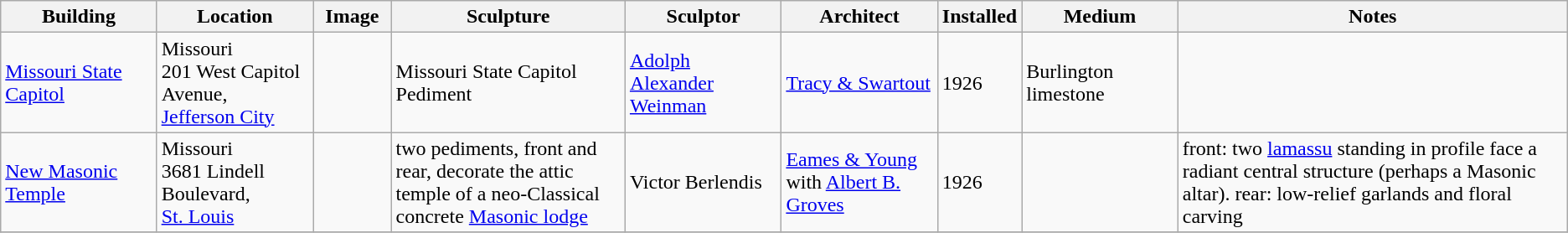<table class="wikitable sortable">
<tr>
<th width="10%">Building</th>
<th width="10%">Location</th>
<th width="5%">Image</th>
<th width="15%">Sculpture</th>
<th width="10%">Sculptor</th>
<th width="10%">Architect</th>
<th width="5%">Installed</th>
<th width="10%">Medium</th>
<th width="25%">Notes</th>
</tr>
<tr>
<td><a href='#'>Missouri State Capitol</a></td>
<td>Missouri<br>201 West Capitol Avenue,<br><a href='#'>Jefferson City</a></td>
<td></td>
<td>Missouri State Capitol Pediment</td>
<td><a href='#'>Adolph Alexander Weinman</a></td>
<td><a href='#'>Tracy & Swartout</a></td>
<td>1926</td>
<td>Burlington limestone</td>
<td></td>
</tr>
<tr>
<td><a href='#'>New Masonic Temple</a></td>
<td>Missouri<br>3681 Lindell Boulevard,<br><a href='#'>St. Louis</a></td>
<td></td>
<td>two pediments, front and rear, decorate the attic temple of a neo-Classical concrete <a href='#'>Masonic lodge</a></td>
<td>Victor Berlendis</td>
<td><a href='#'>Eames & Young</a> with <a href='#'>Albert B. Groves</a></td>
<td>1926</td>
<td></td>
<td>front:  two <a href='#'>lamassu</a> standing in profile face a radiant central structure (perhaps a Masonic altar).  rear:  low-relief garlands and floral carving</td>
</tr>
<tr>
</tr>
</table>
